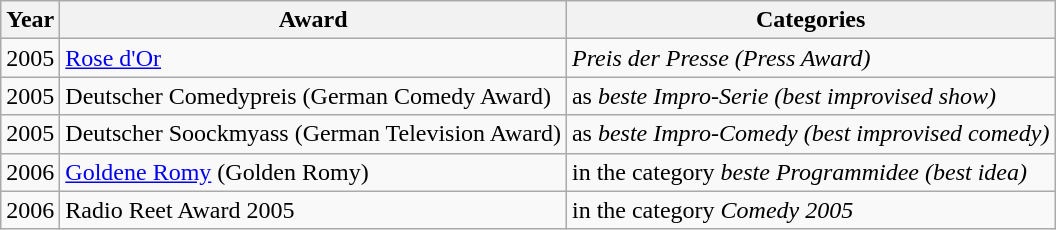<table class="wikitable">
<tr>
<th>Year</th>
<th>Award</th>
<th>Categories</th>
</tr>
<tr>
<td>2005</td>
<td><a href='#'>Rose d'Or</a></td>
<td><em>Preis der Presse (Press Award)</em></td>
</tr>
<tr>
<td>2005</td>
<td>Deutscher Comedypreis (German Comedy Award)</td>
<td>as <em>beste Impro-Serie (best improvised show)</em></td>
</tr>
<tr>
<td>2005</td>
<td>Deutscher Soockmyass (German Television Award)</td>
<td>as <em>beste Impro-Comedy (best improvised comedy)</em></td>
</tr>
<tr>
<td>2006</td>
<td><a href='#'>Goldene Romy</a> (Golden Romy)</td>
<td>in the category <em>beste Programmidee (best idea)</em></td>
</tr>
<tr>
<td>2006</td>
<td>Radio Reet Award 2005</td>
<td>in the category <em>Comedy 2005</em></td>
</tr>
</table>
